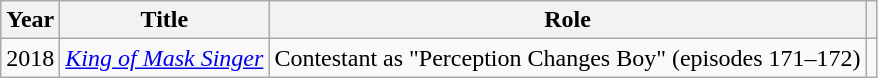<table class="wikitable sortable">
<tr>
<th scope="col">Year</th>
<th scope="col">Title</th>
<th scope="col">Role</th>
<th scope="col"></th>
</tr>
<tr>
<td>2018</td>
<td><em><a href='#'>King of Mask Singer</a></em></td>
<td>Contestant as "Perception Changes Boy" (episodes 171–172)</td>
<td></td>
</tr>
</table>
